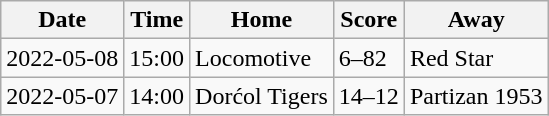<table class="wikitable">
<tr>
<th colspan="1" rowspan="1">Date</th>
<th colspan="1" rowspan="1">Time</th>
<th colspan="1" rowspan="1">Home</th>
<th colspan="1" rowspan="1">Score</th>
<th>Away</th>
</tr>
<tr>
<td>2022-05-08</td>
<td>15:00</td>
<td> Locomotive</td>
<td>6–82</td>
<td> Red Star</td>
</tr>
<tr>
<td>2022-05-07</td>
<td>14:00</td>
<td> Dorćol Tigers</td>
<td>14–12</td>
<td> Partizan 1953</td>
</tr>
</table>
